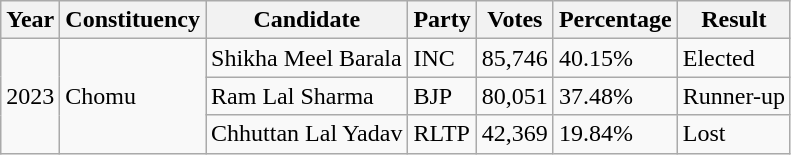<table class="wikitable sortable">
<tr>
<th>Year</th>
<th>Constituency</th>
<th>Candidate</th>
<th>Party</th>
<th>Votes</th>
<th>Percentage</th>
<th>Result</th>
</tr>
<tr>
<td rowspan="3">2023</td>
<td rowspan="3">Chomu</td>
<td>Shikha Meel Barala</td>
<td> INC</td>
<td>85,746</td>
<td>40.15%</td>
<td>Elected</td>
</tr>
<tr>
<td>Ram Lal Sharma</td>
<td> BJP</td>
<td>80,051</td>
<td>37.48%</td>
<td>Runner-up</td>
</tr>
<tr>
<td>Chhuttan Lal Yadav</td>
<td>RLTP</td>
<td>42,369</td>
<td>19.84%</td>
<td>Lost</td>
</tr>
</table>
